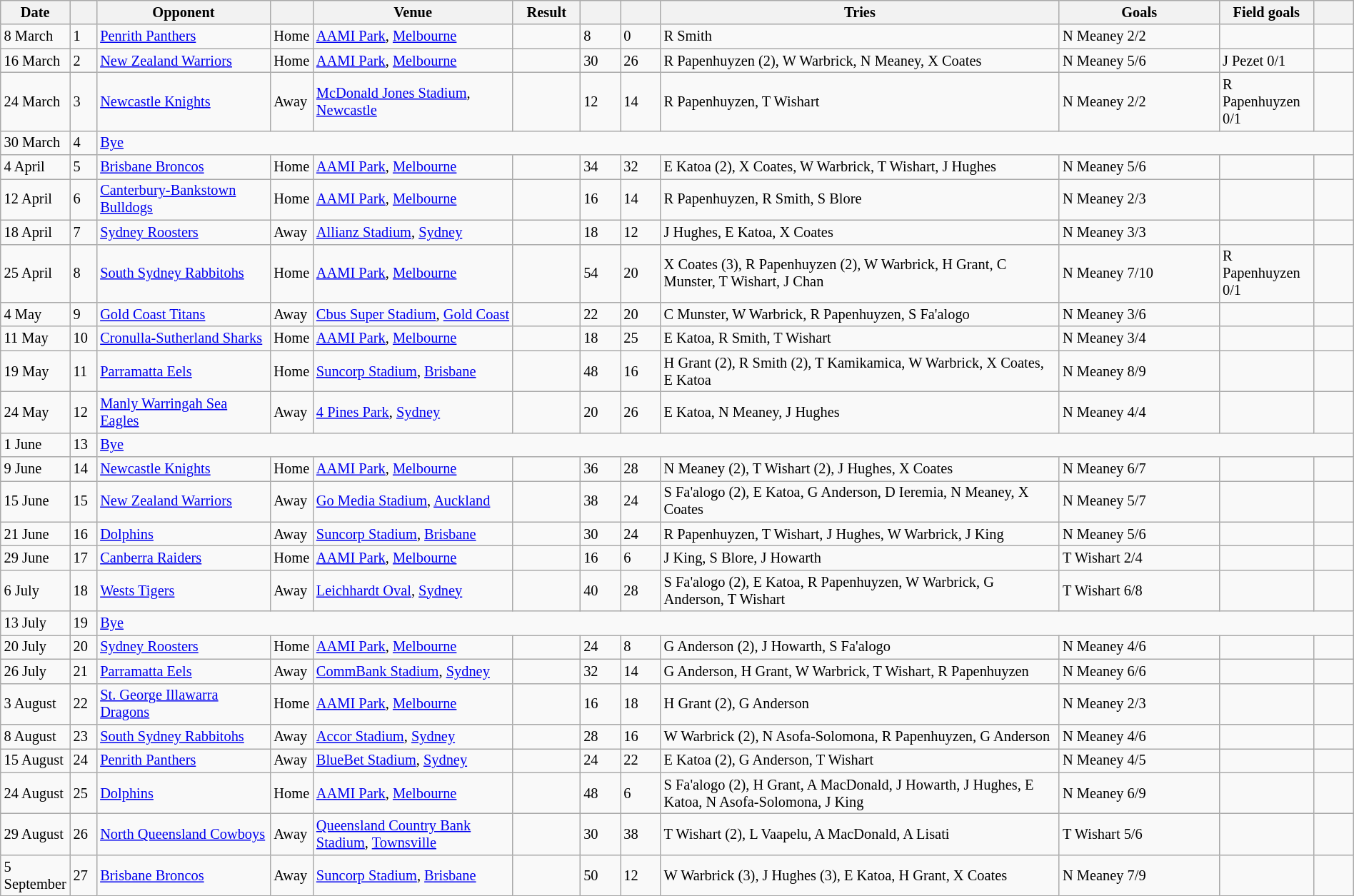<table class="wikitable"  style="font-size:85%; width:100%;">
<tr>
<th width="5%">Date</th>
<th width="2%"></th>
<th width="13%">Opponent</th>
<th width="2%"></th>
<th width="15%">Venue</th>
<th width="5%">Result</th>
<th width="3%"></th>
<th width="3%"></th>
<th width="30%">Tries</th>
<th width="12%">Goals</th>
<th width="7%">Field goals</th>
<th width="3%"></th>
</tr>
<tr>
<td>8 March</td>
<td>1</td>
<td><a href='#'>Penrith Panthers</a></td>
<td>Home</td>
<td><a href='#'>AAMI Park</a>, <a href='#'>Melbourne</a></td>
<td></td>
<td>8</td>
<td>0</td>
<td>R Smith</td>
<td>N Meaney 2/2</td>
<td></td>
<td></td>
</tr>
<tr>
<td>16 March</td>
<td>2</td>
<td><a href='#'>New Zealand Warriors</a></td>
<td>Home</td>
<td><a href='#'>AAMI Park</a>, <a href='#'>Melbourne</a></td>
<td></td>
<td>30</td>
<td>26</td>
<td>R Papenhuyzen (2), W Warbrick, N Meaney, X Coates</td>
<td>N Meaney 5/6</td>
<td>J Pezet 0/1</td>
<td></td>
</tr>
<tr>
<td>24 March</td>
<td>3</td>
<td><a href='#'>Newcastle Knights</a></td>
<td>Away</td>
<td><a href='#'>McDonald Jones Stadium</a>, <a href='#'>Newcastle</a></td>
<td></td>
<td>12</td>
<td>14</td>
<td>R Papenhuyzen, T Wishart</td>
<td>N Meaney 2/2</td>
<td>R Papenhuyzen 0/1</td>
<td></td>
</tr>
<tr>
<td>30 March</td>
<td>4</td>
<td colspan=10><a href='#'>Bye</a></td>
</tr>
<tr>
<td>4 April</td>
<td>5</td>
<td><a href='#'>Brisbane Broncos</a></td>
<td>Home</td>
<td><a href='#'>AAMI Park</a>, <a href='#'>Melbourne</a></td>
<td></td>
<td>34</td>
<td>32</td>
<td>E Katoa (2), X Coates, W Warbrick, T Wishart, J Hughes</td>
<td>N Meaney 5/6</td>
<td></td>
<td></td>
</tr>
<tr>
<td>12 April</td>
<td>6</td>
<td><a href='#'>Canterbury-Bankstown Bulldogs</a></td>
<td>Home</td>
<td><a href='#'>AAMI Park</a>, <a href='#'>Melbourne</a></td>
<td></td>
<td>16</td>
<td>14</td>
<td>R Papenhuyzen, R Smith, S Blore</td>
<td>N Meaney 2/3</td>
<td></td>
<td></td>
</tr>
<tr>
<td>18 April</td>
<td>7</td>
<td><a href='#'>Sydney Roosters</a></td>
<td>Away</td>
<td><a href='#'>Allianz Stadium</a>, <a href='#'>Sydney</a></td>
<td></td>
<td>18</td>
<td>12</td>
<td>J Hughes, E Katoa, X Coates</td>
<td>N Meaney 3/3</td>
<td></td>
<td></td>
</tr>
<tr>
<td>25 April</td>
<td>8</td>
<td><a href='#'>South Sydney Rabbitohs</a></td>
<td>Home</td>
<td><a href='#'>AAMI Park</a>, <a href='#'>Melbourne</a></td>
<td></td>
<td>54</td>
<td>20</td>
<td>X Coates (3), R Papenhuyzen (2), W Warbrick, H Grant, C Munster, T Wishart, J Chan</td>
<td>N Meaney 7/10</td>
<td>R Papenhuyzen 0/1</td>
<td></td>
</tr>
<tr>
<td>4 May</td>
<td>9</td>
<td><a href='#'>Gold Coast Titans</a></td>
<td>Away</td>
<td><a href='#'>Cbus Super Stadium</a>, <a href='#'>Gold Coast</a></td>
<td></td>
<td>22</td>
<td>20</td>
<td>C Munster, W Warbrick, R Papenhuyzen, S Fa'alogo</td>
<td>N Meaney 3/6</td>
<td></td>
<td></td>
</tr>
<tr>
<td>11 May</td>
<td>10</td>
<td><a href='#'>Cronulla-Sutherland Sharks</a></td>
<td>Home</td>
<td><a href='#'>AAMI Park</a>, <a href='#'>Melbourne</a></td>
<td></td>
<td>18</td>
<td>25</td>
<td>E Katoa, R Smith, T Wishart</td>
<td>N Meaney 3/4</td>
<td></td>
<td></td>
</tr>
<tr>
<td>19 May</td>
<td>11</td>
<td><a href='#'>Parramatta Eels</a></td>
<td>Home</td>
<td><a href='#'>Suncorp Stadium</a>, <a href='#'>Brisbane</a></td>
<td></td>
<td>48</td>
<td>16</td>
<td>H Grant (2), R Smith (2), T Kamikamica, W Warbrick, X Coates, E Katoa</td>
<td>N Meaney 8/9</td>
<td></td>
<td></td>
</tr>
<tr>
<td>24 May</td>
<td>12</td>
<td><a href='#'>Manly Warringah Sea Eagles</a></td>
<td>Away</td>
<td><a href='#'>4 Pines Park</a>, <a href='#'>Sydney</a></td>
<td></td>
<td>20</td>
<td>26</td>
<td>E Katoa, N Meaney, J Hughes</td>
<td>N Meaney 4/4</td>
<td></td>
<td></td>
</tr>
<tr>
<td>1 June</td>
<td>13</td>
<td colspan=10><a href='#'>Bye</a></td>
</tr>
<tr>
<td>9 June</td>
<td>14</td>
<td><a href='#'>Newcastle Knights</a></td>
<td>Home</td>
<td><a href='#'>AAMI Park</a>, <a href='#'>Melbourne</a></td>
<td></td>
<td>36</td>
<td>28</td>
<td>N Meaney (2), T Wishart (2), J Hughes, X Coates</td>
<td>N Meaney 6/7</td>
<td></td>
<td></td>
</tr>
<tr>
<td>15 June</td>
<td>15</td>
<td><a href='#'>New Zealand Warriors</a></td>
<td>Away</td>
<td><a href='#'>Go Media Stadium</a>, <a href='#'>Auckland</a></td>
<td></td>
<td>38</td>
<td>24</td>
<td>S Fa'alogo (2), E Katoa, G Anderson, D Ieremia, N Meaney, X Coates</td>
<td>N Meaney 5/7</td>
<td></td>
<td></td>
</tr>
<tr>
<td>21 June</td>
<td>16</td>
<td><a href='#'>Dolphins</a></td>
<td>Away</td>
<td><a href='#'>Suncorp Stadium</a>, <a href='#'>Brisbane</a></td>
<td></td>
<td>30</td>
<td>24</td>
<td>R Papenhuyzen, T Wishart, J Hughes, W Warbrick, J King</td>
<td>N Meaney 5/6</td>
<td></td>
<td></td>
</tr>
<tr>
<td>29 June</td>
<td>17</td>
<td><a href='#'>Canberra Raiders</a></td>
<td>Home</td>
<td><a href='#'>AAMI Park</a>, <a href='#'>Melbourne</a></td>
<td></td>
<td>16</td>
<td>6</td>
<td>J King, S Blore, J Howarth</td>
<td>T Wishart 2/4</td>
<td></td>
<td></td>
</tr>
<tr>
<td>6 July</td>
<td>18</td>
<td><a href='#'>Wests Tigers</a></td>
<td>Away</td>
<td><a href='#'>Leichhardt Oval</a>, <a href='#'>Sydney</a></td>
<td></td>
<td>40</td>
<td>28</td>
<td>S Fa'alogo (2), E Katoa, R Papenhuyzen, W Warbrick, G Anderson, T Wishart</td>
<td>T Wishart 6/8</td>
<td></td>
<td></td>
</tr>
<tr>
<td>13 July</td>
<td>19</td>
<td colspan=10><a href='#'>Bye</a></td>
</tr>
<tr>
<td>20 July</td>
<td>20</td>
<td><a href='#'>Sydney Roosters</a></td>
<td>Home</td>
<td><a href='#'>AAMI Park</a>, <a href='#'>Melbourne</a></td>
<td></td>
<td>24</td>
<td>8</td>
<td>G Anderson (2), J Howarth, S Fa'alogo</td>
<td>N Meaney 4/6</td>
<td></td>
<td></td>
</tr>
<tr>
<td>26 July</td>
<td>21</td>
<td><a href='#'>Parramatta Eels</a></td>
<td>Away</td>
<td><a href='#'>CommBank Stadium</a>, <a href='#'>Sydney</a></td>
<td></td>
<td>32</td>
<td>14</td>
<td>G Anderson, H Grant, W Warbrick, T Wishart, R Papenhuyzen</td>
<td>N Meaney 6/6</td>
<td></td>
<td></td>
</tr>
<tr>
<td>3 August</td>
<td>22</td>
<td><a href='#'>St. George Illawarra Dragons</a></td>
<td>Home</td>
<td><a href='#'>AAMI Park</a>, <a href='#'>Melbourne</a></td>
<td></td>
<td>16</td>
<td>18</td>
<td>H Grant (2), G Anderson</td>
<td>N Meaney 2/3</td>
<td></td>
<td></td>
</tr>
<tr>
<td>8 August</td>
<td>23</td>
<td><a href='#'>South Sydney Rabbitohs</a></td>
<td>Away</td>
<td><a href='#'>Accor Stadium</a>, <a href='#'>Sydney</a></td>
<td></td>
<td>28</td>
<td>16</td>
<td>W Warbrick (2), N Asofa-Solomona, R Papenhuyzen, G Anderson</td>
<td>N Meaney 4/6</td>
<td></td>
<td></td>
</tr>
<tr>
<td>15 August</td>
<td>24</td>
<td><a href='#'>Penrith Panthers</a></td>
<td>Away</td>
<td><a href='#'>BlueBet Stadium</a>, <a href='#'>Sydney</a></td>
<td></td>
<td>24</td>
<td>22</td>
<td>E Katoa (2), G Anderson, T Wishart</td>
<td>N Meaney 4/5</td>
<td></td>
<td></td>
</tr>
<tr>
<td>24 August</td>
<td>25</td>
<td><a href='#'>Dolphins</a></td>
<td>Home</td>
<td><a href='#'>AAMI Park</a>, <a href='#'>Melbourne</a></td>
<td></td>
<td>48</td>
<td>6</td>
<td>S Fa'alogo (2), H Grant, A MacDonald, J Howarth, J Hughes, E Katoa, N Asofa-Solomona, J King</td>
<td>N Meaney 6/9</td>
<td></td>
<td></td>
</tr>
<tr>
<td>29 August</td>
<td>26</td>
<td><a href='#'>North Queensland Cowboys</a></td>
<td>Away</td>
<td><a href='#'>Queensland Country Bank Stadium</a>, <a href='#'>Townsville</a></td>
<td></td>
<td>30</td>
<td>38</td>
<td>T Wishart (2), L Vaapelu, A MacDonald, A Lisati</td>
<td>T Wishart 5/6</td>
<td></td>
<td></td>
</tr>
<tr>
<td>5 September</td>
<td>27</td>
<td><a href='#'>Brisbane Broncos</a></td>
<td>Away</td>
<td><a href='#'>Suncorp Stadium</a>, <a href='#'>Brisbane</a></td>
<td></td>
<td>50</td>
<td>12</td>
<td>W Warbrick (3), J Hughes (3), E Katoa, H Grant, X Coates</td>
<td>N Meaney 7/9</td>
<td></td>
<td></td>
</tr>
</table>
